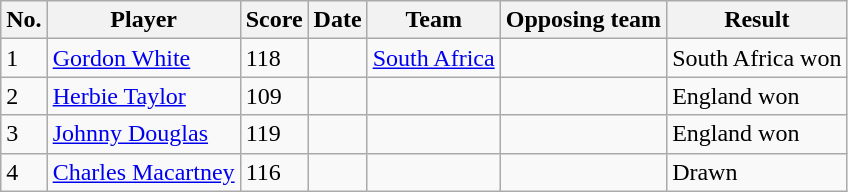<table class="wikitable sortable">
<tr>
<th>No.</th>
<th>Player</th>
<th>Score</th>
<th>Date</th>
<th>Team</th>
<th>Opposing team</th>
<th>Result</th>
</tr>
<tr>
<td>1</td>
<td><a href='#'>Gordon White</a></td>
<td>118</td>
<td></td>
<td><a href='#'>South Africa</a></td>
<td></td>
<td>South Africa won</td>
</tr>
<tr>
<td>2</td>
<td><a href='#'>Herbie Taylor</a></td>
<td>109</td>
<td></td>
<td></td>
<td></td>
<td>England won</td>
</tr>
<tr>
<td>3</td>
<td><a href='#'>Johnny Douglas</a></td>
<td>119</td>
<td></td>
<td></td>
<td></td>
<td>England won</td>
</tr>
<tr>
<td>4</td>
<td><a href='#'>Charles Macartney</a></td>
<td>116</td>
<td></td>
<td></td>
<td></td>
<td>Drawn</td>
</tr>
</table>
